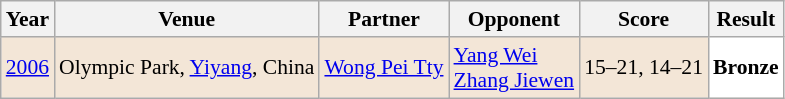<table class="sortable wikitable" style="font-size: 90%;">
<tr>
<th>Year</th>
<th>Venue</th>
<th>Partner</th>
<th>Opponent</th>
<th>Score</th>
<th>Result</th>
</tr>
<tr style="background:#F3E6D7">
<td align="center"><a href='#'>2006</a></td>
<td align="left">Olympic Park, <a href='#'>Yiyang</a>, China</td>
<td align="left"> <a href='#'>Wong Pei Tty</a></td>
<td align="left"> <a href='#'>Yang Wei</a><br> <a href='#'>Zhang Jiewen</a></td>
<td align="left">15–21, 14–21</td>
<td style="text-align:left; background:white"> <strong>Bronze</strong></td>
</tr>
</table>
